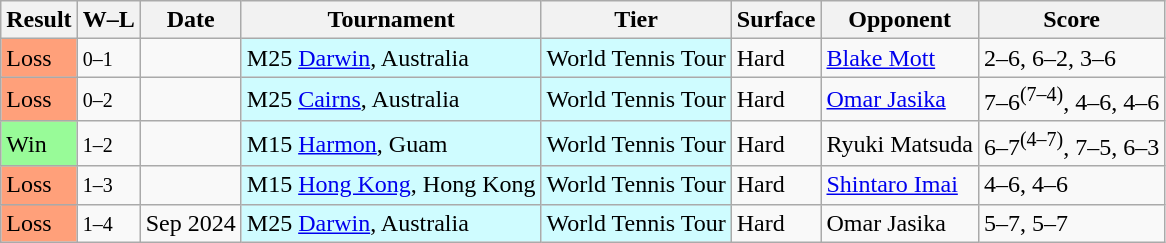<table class="sortable wikitable">
<tr>
<th>Result</th>
<th class="unsortable">W–L</th>
<th>Date</th>
<th>Tournament</th>
<th>Tier</th>
<th>Surface</th>
<th>Opponent</th>
<th class="unsortable">Score</th>
</tr>
<tr>
<td bgcolor=FFA07A>Loss</td>
<td><small>0–1</small></td>
<td></td>
<td style="background:#cffcff;">M25 <a href='#'>Darwin</a>, Australia</td>
<td style="background:#cffcff;">World Tennis Tour</td>
<td>Hard</td>
<td> <a href='#'>Blake Mott</a></td>
<td>2–6, 6–2, 3–6</td>
</tr>
<tr>
<td bgcolor=FFA07A>Loss</td>
<td><small>0–2</small></td>
<td></td>
<td style="background:#cffcff;">M25 <a href='#'>Cairns</a>, Australia</td>
<td style="background:#cffcff;">World Tennis Tour</td>
<td>Hard</td>
<td> <a href='#'>Omar Jasika</a></td>
<td>7–6<sup>(7–4)</sup>, 4–6, 4–6</td>
</tr>
<tr>
<td bgcolor=98FB98>Win</td>
<td><small>1–2</small></td>
<td></td>
<td style="background:#cffcff;">M15 <a href='#'>Harmon</a>, Guam</td>
<td style="background:#cffcff;">World Tennis Tour</td>
<td>Hard</td>
<td> Ryuki Matsuda</td>
<td>6–7<sup>(4–7)</sup>, 7–5, 6–3</td>
</tr>
<tr>
<td bgcolor=FFA07A>Loss</td>
<td><small>1–3</small></td>
<td></td>
<td style="background:#cffcff;">M15 <a href='#'>Hong Kong</a>, Hong Kong</td>
<td style="background:#cffcff;">World Tennis Tour</td>
<td>Hard</td>
<td> <a href='#'>Shintaro Imai</a></td>
<td>4–6, 4–6</td>
</tr>
<tr>
<td bgcolor=FFA07A>Loss</td>
<td><small>1–4</small></td>
<td>Sep 2024</td>
<td style="background:#cffcff;">M25 <a href='#'>Darwin</a>, Australia</td>
<td style="background:#cffcff;">World Tennis Tour</td>
<td>Hard</td>
<td> Omar Jasika</td>
<td>5–7, 5–7</td>
</tr>
</table>
